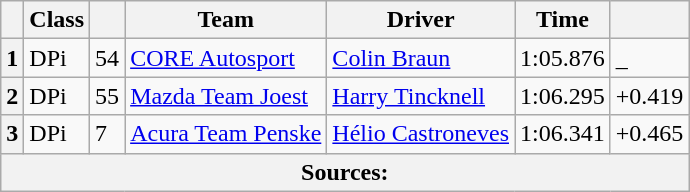<table class="wikitable">
<tr>
<th scope="col"></th>
<th scope="col">Class</th>
<th scope="col"></th>
<th scope="col">Team</th>
<th scope="col">Driver</th>
<th scope="col">Time</th>
<th scope="col"></th>
</tr>
<tr>
<th scope="row">1</th>
<td>DPi</td>
<td>54</td>
<td><a href='#'>CORE Autosport</a></td>
<td><a href='#'>Colin Braun</a></td>
<td>1:05.876</td>
<td>_</td>
</tr>
<tr>
<th scope="row">2</th>
<td>DPi</td>
<td>55</td>
<td><a href='#'>Mazda Team Joest</a></td>
<td><a href='#'>Harry Tincknell</a></td>
<td>1:06.295</td>
<td>+0.419</td>
</tr>
<tr>
<th scope="row">3</th>
<td>DPi</td>
<td>7</td>
<td><a href='#'>Acura Team Penske</a></td>
<td><a href='#'>Hélio Castroneves</a></td>
<td>1:06.341</td>
<td>+0.465</td>
</tr>
<tr>
<th colspan="7">Sources:</th>
</tr>
</table>
